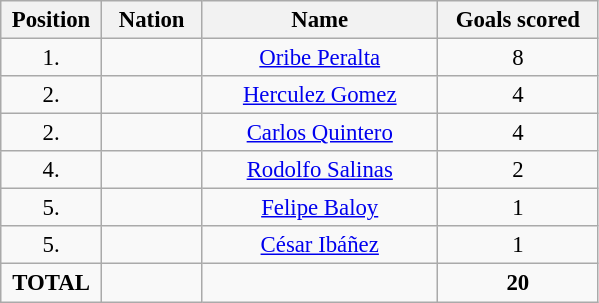<table class="wikitable" style="font-size: 95%; text-align: center;">
<tr>
<th width=60>Position</th>
<th width=60>Nation</th>
<th width=150>Name</th>
<th width=100>Goals scored</th>
</tr>
<tr>
<td>1.</td>
<td></td>
<td><a href='#'>Oribe Peralta</a></td>
<td>8</td>
</tr>
<tr>
<td>2.</td>
<td></td>
<td><a href='#'>Herculez Gomez</a></td>
<td>4</td>
</tr>
<tr>
<td>2.</td>
<td></td>
<td><a href='#'>Carlos Quintero</a></td>
<td>4</td>
</tr>
<tr>
<td>4.</td>
<td></td>
<td><a href='#'>Rodolfo Salinas</a></td>
<td>2</td>
</tr>
<tr>
<td>5.</td>
<td></td>
<td><a href='#'>Felipe Baloy</a></td>
<td>1</td>
</tr>
<tr>
<td>5.</td>
<td></td>
<td><a href='#'>César Ibáñez</a></td>
<td>1</td>
</tr>
<tr>
<td><strong>TOTAL</strong></td>
<td></td>
<td></td>
<td style="text-align:center"><strong>20</strong></td>
</tr>
</table>
